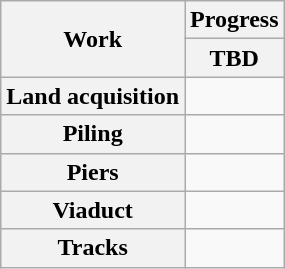<table class="wikitable sticky-header-multi">
<tr>
<th rowspan=2>Work</th>
<th colspan=7>Progress</th>
</tr>
<tr>
<th>TBD</th>
</tr>
<tr>
<th>Land acquisition</th>
<td></td>
</tr>
<tr>
<th>Piling</th>
<td></td>
</tr>
<tr>
<th>Piers</th>
<td></td>
</tr>
<tr>
<th>Viaduct</th>
<td></td>
</tr>
<tr>
<th>Tracks</th>
<td></td>
</tr>
</table>
